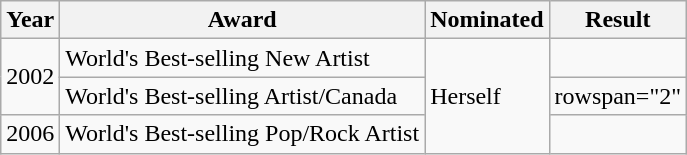<table class="wikitable">
<tr>
<th>Year</th>
<th>Award</th>
<th>Nominated</th>
<th>Result</th>
</tr>
<tr>
<td rowspan="2">2002</td>
<td>World's Best-selling New Artist</td>
<td rowspan="3">Herself</td>
<td></td>
</tr>
<tr>
<td>World's Best-selling Artist/Canada</td>
<td>rowspan="2" </td>
</tr>
<tr>
<td>2006</td>
<td>World's Best-selling Pop/Rock Artist</td>
</tr>
</table>
